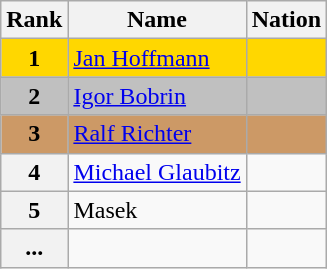<table class="wikitable">
<tr>
<th>Rank</th>
<th>Name</th>
<th>Nation</th>
</tr>
<tr bgcolor="gold">
<td align="center"><strong>1</strong></td>
<td><a href='#'>Jan Hoffmann</a></td>
<td></td>
</tr>
<tr bgcolor="silver">
<td align="center"><strong>2</strong></td>
<td><a href='#'>Igor Bobrin</a></td>
<td></td>
</tr>
<tr bgcolor="cc9966">
<td align="center"><strong>3</strong></td>
<td><a href='#'>Ralf Richter</a></td>
<td></td>
</tr>
<tr>
<th>4</th>
<td><a href='#'>Michael Glaubitz</a></td>
<td></td>
</tr>
<tr>
<th>5</th>
<td>Masek</td>
<td></td>
</tr>
<tr>
<th>...</th>
<td></td>
<td></td>
</tr>
</table>
